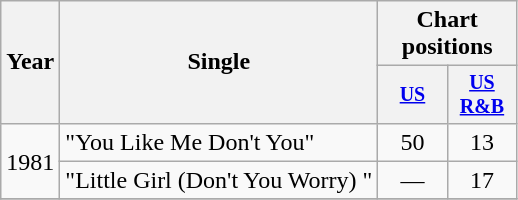<table class="wikitable" style="text-align:center;">
<tr>
<th rowspan="2">Year</th>
<th rowspan="2">Single</th>
<th colspan="3">Chart positions</th>
</tr>
<tr style="font-size:smaller;">
<th width="40"><a href='#'>US</a></th>
<th width="40"><a href='#'>US<br>R&B</a></th>
</tr>
<tr>
<td rowspan="2">1981</td>
<td align="left">"You Like Me Don't You"</td>
<td>50</td>
<td>13</td>
</tr>
<tr>
<td align="left">"Little Girl (Don't You Worry) "</td>
<td>—</td>
<td>17</td>
</tr>
<tr>
</tr>
</table>
